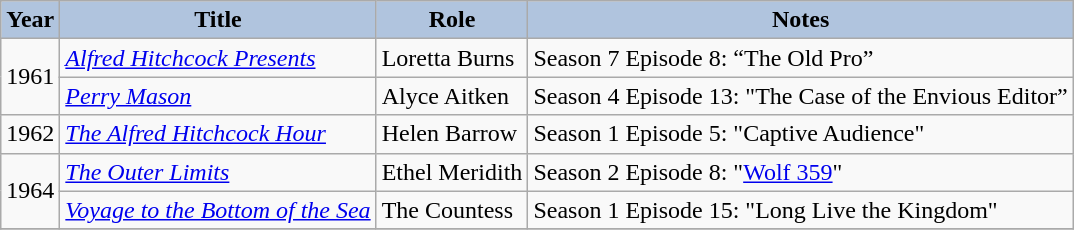<table class="wikitable">
<tr>
<th style="background:#B0C4DE;">Year</th>
<th style="background:#B0C4DE;">Title</th>
<th style="background:#B0C4DE;">Role</th>
<th style="background:#B0C4DE;">Notes</th>
</tr>
<tr>
<td rowspan=2>1961</td>
<td><em><a href='#'>Alfred Hitchcock Presents</a></em></td>
<td>Loretta Burns</td>
<td>Season 7 Episode 8: “The Old Pro”</td>
</tr>
<tr>
<td><em><a href='#'>Perry Mason</a></em></td>
<td>Alyce Aitken</td>
<td>Season 4 Episode 13: "The Case of the Envious Editor”</td>
</tr>
<tr>
<td rowspan=1>1962</td>
<td><em><a href='#'>The Alfred Hitchcock Hour</a></em></td>
<td>Helen Barrow</td>
<td>Season 1 Episode 5: "Captive Audience"</td>
</tr>
<tr>
<td rowspan=2>1964</td>
<td><em><a href='#'>The Outer Limits</a></em></td>
<td>Ethel Meridith</td>
<td>Season 2 Episode 8: "<a href='#'>Wolf 359</a>"</td>
</tr>
<tr>
<td><a href='#'><em>Voyage to the Bottom of the Sea</em></a></td>
<td>The Countess</td>
<td>Season 1 Episode 15: "Long Live the Kingdom" </td>
</tr>
<tr>
</tr>
</table>
